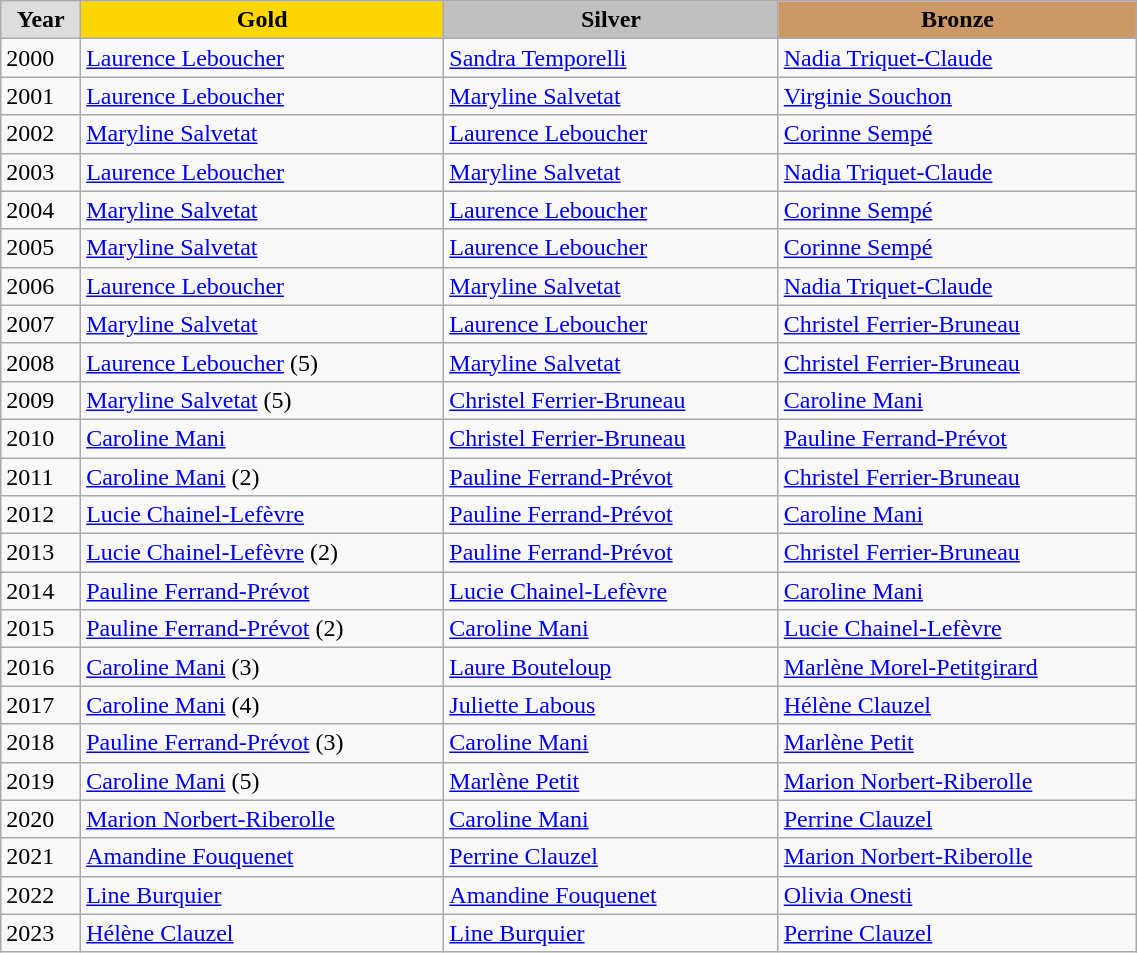<table class="wikitable" style="width: 60%; text-align:left;">
<tr>
<td style="background:#DDDDDD; font-weight:bold; text-align:center;">Year</td>
<td style="background:gold; font-weight:bold; text-align:center;">Gold</td>
<td style="background:silver; font-weight:bold; text-align:center;">Silver</td>
<td style="background:#cc9966; font-weight:bold; text-align:center;">Bronze</td>
</tr>
<tr>
<td>2000</td>
<td><a href='#'>Laurence Leboucher</a></td>
<td><a href='#'>Sandra Temporelli</a></td>
<td><a href='#'>Nadia Triquet-Claude</a></td>
</tr>
<tr>
<td>2001</td>
<td><a href='#'>Laurence Leboucher</a></td>
<td><a href='#'>Maryline Salvetat</a></td>
<td><a href='#'>Virginie Souchon</a></td>
</tr>
<tr>
<td>2002</td>
<td><a href='#'>Maryline Salvetat</a></td>
<td><a href='#'>Laurence Leboucher</a></td>
<td><a href='#'>Corinne Sempé</a></td>
</tr>
<tr>
<td>2003</td>
<td><a href='#'>Laurence Leboucher</a></td>
<td><a href='#'>Maryline Salvetat</a></td>
<td><a href='#'>Nadia Triquet-Claude</a></td>
</tr>
<tr>
<td>2004</td>
<td><a href='#'>Maryline Salvetat</a></td>
<td><a href='#'>Laurence Leboucher</a></td>
<td><a href='#'>Corinne Sempé</a></td>
</tr>
<tr>
<td>2005</td>
<td><a href='#'>Maryline Salvetat</a></td>
<td><a href='#'>Laurence Leboucher</a></td>
<td><a href='#'>Corinne Sempé</a></td>
</tr>
<tr>
<td>2006</td>
<td><a href='#'>Laurence Leboucher</a></td>
<td><a href='#'>Maryline Salvetat</a></td>
<td><a href='#'>Nadia Triquet-Claude</a></td>
</tr>
<tr>
<td>2007</td>
<td><a href='#'>Maryline Salvetat</a></td>
<td><a href='#'>Laurence Leboucher</a></td>
<td><a href='#'>Christel Ferrier-Bruneau</a></td>
</tr>
<tr>
<td>2008</td>
<td><a href='#'>Laurence Leboucher</a> (5)</td>
<td><a href='#'>Maryline Salvetat</a></td>
<td><a href='#'>Christel Ferrier-Bruneau</a></td>
</tr>
<tr>
<td>2009</td>
<td><a href='#'>Maryline Salvetat</a> (5)</td>
<td><a href='#'>Christel Ferrier-Bruneau</a></td>
<td><a href='#'>Caroline Mani</a></td>
</tr>
<tr>
<td>2010</td>
<td><a href='#'>Caroline Mani</a></td>
<td><a href='#'>Christel Ferrier-Bruneau</a></td>
<td><a href='#'>Pauline Ferrand-Prévot</a></td>
</tr>
<tr>
<td>2011</td>
<td><a href='#'>Caroline Mani</a> (2)</td>
<td><a href='#'>Pauline Ferrand-Prévot</a></td>
<td><a href='#'>Christel Ferrier-Bruneau</a></td>
</tr>
<tr>
<td>2012</td>
<td><a href='#'>Lucie Chainel-Lefèvre</a></td>
<td><a href='#'>Pauline Ferrand-Prévot</a></td>
<td><a href='#'>Caroline Mani</a></td>
</tr>
<tr>
<td>2013</td>
<td><a href='#'>Lucie Chainel-Lefèvre</a> (2)</td>
<td><a href='#'>Pauline Ferrand-Prévot</a></td>
<td><a href='#'>Christel Ferrier-Bruneau</a></td>
</tr>
<tr>
<td>2014</td>
<td><a href='#'>Pauline Ferrand-Prévot</a></td>
<td><a href='#'>Lucie Chainel-Lefèvre</a></td>
<td><a href='#'>Caroline Mani</a></td>
</tr>
<tr>
<td>2015</td>
<td><a href='#'>Pauline Ferrand-Prévot</a> (2)</td>
<td><a href='#'>Caroline Mani</a></td>
<td><a href='#'>Lucie Chainel-Lefèvre</a></td>
</tr>
<tr>
<td>2016</td>
<td><a href='#'>Caroline Mani</a> (3)</td>
<td><a href='#'>Laure Bouteloup</a></td>
<td><a href='#'>Marlène Morel-Petitgirard</a></td>
</tr>
<tr>
<td>2017</td>
<td><a href='#'>Caroline Mani</a> (4)</td>
<td><a href='#'>Juliette Labous</a></td>
<td><a href='#'>Hélène Clauzel</a></td>
</tr>
<tr>
<td>2018</td>
<td><a href='#'>Pauline Ferrand-Prévot</a> (3)</td>
<td><a href='#'>Caroline Mani</a></td>
<td><a href='#'>Marlène Petit</a></td>
</tr>
<tr>
<td>2019</td>
<td><a href='#'>Caroline Mani</a> (5)</td>
<td><a href='#'>Marlène Petit</a></td>
<td><a href='#'>Marion Norbert-Riberolle</a></td>
</tr>
<tr>
<td>2020</td>
<td><a href='#'>Marion Norbert-Riberolle</a></td>
<td><a href='#'>Caroline Mani</a></td>
<td><a href='#'>Perrine Clauzel</a></td>
</tr>
<tr>
<td>2021</td>
<td><a href='#'>Amandine Fouquenet</a></td>
<td><a href='#'>Perrine Clauzel</a></td>
<td><a href='#'>Marion Norbert-Riberolle</a></td>
</tr>
<tr>
<td>2022</td>
<td><a href='#'>Line Burquier</a></td>
<td><a href='#'>Amandine Fouquenet</a></td>
<td><a href='#'>Olivia Onesti</a></td>
</tr>
<tr>
<td>2023</td>
<td><a href='#'>Hélène Clauzel</a></td>
<td><a href='#'>Line Burquier</a></td>
<td><a href='#'>Perrine Clauzel</a></td>
</tr>
</table>
